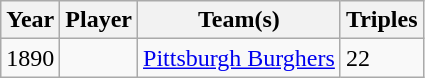<table class="wikitable">
<tr>
<th>Year</th>
<th>Player</th>
<th>Team(s)</th>
<th>Triples</th>
</tr>
<tr>
<td>1890</td>
<td><br></td>
<td><a href='#'>Pittsburgh Burghers</a></td>
<td>22</td>
</tr>
</table>
